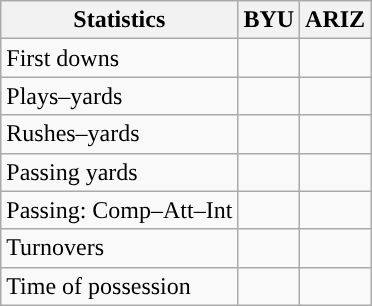<table class="wikitable" style="float:left">
<tr>
<th>Statistics</th>
<th>BYU</th>
<th>ARIZ</th>
</tr>
<tr>
<td>First downs</td>
<td></td>
<td></td>
</tr>
<tr>
<td>Plays–yards</td>
<td></td>
<td></td>
</tr>
<tr>
<td>Rushes–yards</td>
<td></td>
<td></td>
</tr>
<tr>
<td>Passing yards</td>
<td></td>
<td></td>
</tr>
<tr>
<td>Passing: Comp–Att–Int</td>
<td></td>
<td></td>
</tr>
<tr>
<td>Turnovers</td>
<td></td>
<td></td>
</tr>
<tr>
<td>Time of possession</td>
<td></td>
<td></td>
</tr>
</table>
